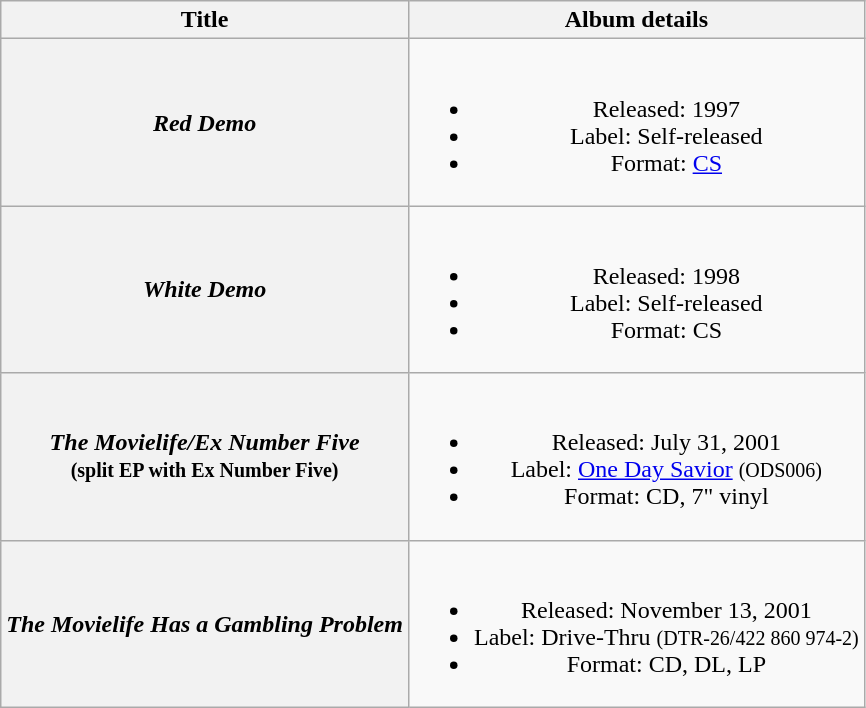<table class="wikitable plainrowheaders" style="text-align:center;">
<tr>
<th scope="col" rowspan="1">Title</th>
<th scope="col" rowspan="1">Album details</th>
</tr>
<tr>
<th scope="row"><strong><em>Red Demo</em></strong></th>
<td><br><ul><li>Released: 1997</li><li>Label: Self-released</li><li>Format: <a href='#'>CS</a></li></ul></td>
</tr>
<tr>
<th scope="row"><strong><em>White Demo</em></strong></th>
<td><br><ul><li>Released: 1998</li><li>Label: Self-released</li><li>Format: CS</li></ul></td>
</tr>
<tr>
<th scope="row"><strong><em>The Movielife/Ex Number Five</em></strong><br><small>(split EP with Ex Number Five)</small></th>
<td><br><ul><li>Released: July 31, 2001</li><li>Label: <a href='#'>One Day Savior</a> <small>(ODS006)</small></li><li>Format: CD, 7" vinyl</li></ul></td>
</tr>
<tr>
<th scope="row"><strong><em>The Movielife Has a Gambling Problem</em></strong></th>
<td><br><ul><li>Released: November 13, 2001</li><li>Label: Drive-Thru <small>(DTR-26/422 860 974-2)</small></li><li>Format: CD, DL, LP</li></ul></td>
</tr>
</table>
